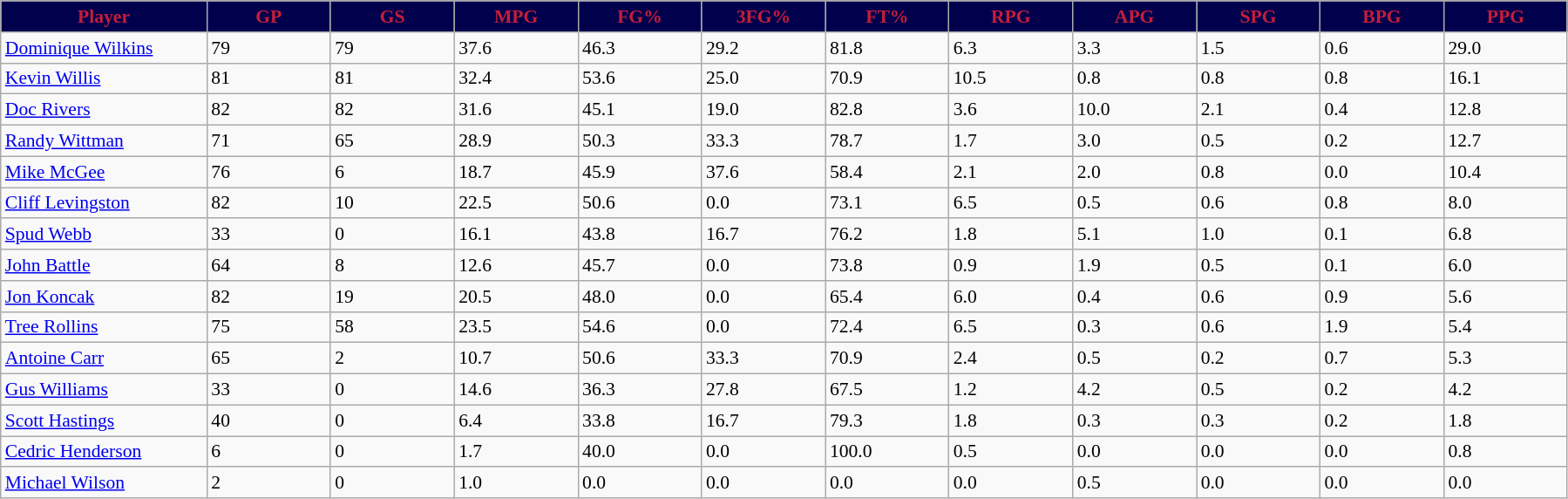<table class="wikitable sortable" style="font-size: 90%">
<tr>
<th style="background:#00004d;color:#C41E3A;" width="10%">Player</th>
<th style="background:#00004d;color:#C41E3A;" width="6%">GP</th>
<th style="background:#00004d;color:#C41E3A;" width="6%">GS</th>
<th style="background:#00004d;color:#C41E3A;" width="6%">MPG</th>
<th style="background:#00004d;color:#C41E3A;" width="6%">FG%</th>
<th style="background:#00004d;color:#C41E3A;" width="6%">3FG%</th>
<th style="background:#00004d;color:#C41E3A;" width="6%">FT%</th>
<th style="background:#00004d;color:#C41E3A;" width="6%">RPG</th>
<th style="background:#00004d;color:#C41E3A;" width="6%">APG</th>
<th style="background:#00004d;color:#C41E3A;" width="6%">SPG</th>
<th style="background:#00004d;color:#C41E3A;" width="6%">BPG</th>
<th style="background:#00004d;color:#C41E3A;" width="6%">PPG</th>
</tr>
<tr>
<td><a href='#'>Dominique Wilkins</a></td>
<td>79</td>
<td>79</td>
<td>37.6</td>
<td>46.3</td>
<td>29.2</td>
<td>81.8</td>
<td>6.3</td>
<td>3.3</td>
<td>1.5</td>
<td>0.6</td>
<td>29.0</td>
</tr>
<tr>
<td><a href='#'>Kevin Willis</a></td>
<td>81</td>
<td>81</td>
<td>32.4</td>
<td>53.6</td>
<td>25.0</td>
<td>70.9</td>
<td>10.5</td>
<td>0.8</td>
<td>0.8</td>
<td>0.8</td>
<td>16.1</td>
</tr>
<tr>
<td><a href='#'>Doc Rivers</a></td>
<td>82</td>
<td>82</td>
<td>31.6</td>
<td>45.1</td>
<td>19.0</td>
<td>82.8</td>
<td>3.6</td>
<td>10.0</td>
<td>2.1</td>
<td>0.4</td>
<td>12.8</td>
</tr>
<tr>
<td><a href='#'>Randy Wittman</a></td>
<td>71</td>
<td>65</td>
<td>28.9</td>
<td>50.3</td>
<td>33.3</td>
<td>78.7</td>
<td>1.7</td>
<td>3.0</td>
<td>0.5</td>
<td>0.2</td>
<td>12.7</td>
</tr>
<tr>
<td><a href='#'>Mike McGee</a></td>
<td>76</td>
<td>6</td>
<td>18.7</td>
<td>45.9</td>
<td>37.6</td>
<td>58.4</td>
<td>2.1</td>
<td>2.0</td>
<td>0.8</td>
<td>0.0</td>
<td>10.4</td>
</tr>
<tr>
<td><a href='#'>Cliff Levingston</a></td>
<td>82</td>
<td>10</td>
<td>22.5</td>
<td>50.6</td>
<td>0.0</td>
<td>73.1</td>
<td>6.5</td>
<td>0.5</td>
<td>0.6</td>
<td>0.8</td>
<td>8.0</td>
</tr>
<tr>
<td><a href='#'>Spud Webb</a></td>
<td>33</td>
<td>0</td>
<td>16.1</td>
<td>43.8</td>
<td>16.7</td>
<td>76.2</td>
<td>1.8</td>
<td>5.1</td>
<td>1.0</td>
<td>0.1</td>
<td>6.8</td>
</tr>
<tr>
<td><a href='#'>John Battle</a></td>
<td>64</td>
<td>8</td>
<td>12.6</td>
<td>45.7</td>
<td>0.0</td>
<td>73.8</td>
<td>0.9</td>
<td>1.9</td>
<td>0.5</td>
<td>0.1</td>
<td>6.0</td>
</tr>
<tr>
<td><a href='#'>Jon Koncak</a></td>
<td>82</td>
<td>19</td>
<td>20.5</td>
<td>48.0</td>
<td>0.0</td>
<td>65.4</td>
<td>6.0</td>
<td>0.4</td>
<td>0.6</td>
<td>0.9</td>
<td>5.6</td>
</tr>
<tr>
<td><a href='#'>Tree Rollins</a></td>
<td>75</td>
<td>58</td>
<td>23.5</td>
<td>54.6</td>
<td>0.0</td>
<td>72.4</td>
<td>6.5</td>
<td>0.3</td>
<td>0.6</td>
<td>1.9</td>
<td>5.4</td>
</tr>
<tr>
<td><a href='#'>Antoine Carr</a></td>
<td>65</td>
<td>2</td>
<td>10.7</td>
<td>50.6</td>
<td>33.3</td>
<td>70.9</td>
<td>2.4</td>
<td>0.5</td>
<td>0.2</td>
<td>0.7</td>
<td>5.3</td>
</tr>
<tr>
<td><a href='#'>Gus Williams</a></td>
<td>33</td>
<td>0</td>
<td>14.6</td>
<td>36.3</td>
<td>27.8</td>
<td>67.5</td>
<td>1.2</td>
<td>4.2</td>
<td>0.5</td>
<td>0.2</td>
<td>4.2</td>
</tr>
<tr>
<td><a href='#'>Scott Hastings</a></td>
<td>40</td>
<td>0</td>
<td>6.4</td>
<td>33.8</td>
<td>16.7</td>
<td>79.3</td>
<td>1.8</td>
<td>0.3</td>
<td>0.3</td>
<td>0.2</td>
<td>1.8</td>
</tr>
<tr>
<td><a href='#'>Cedric Henderson</a></td>
<td>6</td>
<td>0</td>
<td>1.7</td>
<td>40.0</td>
<td>0.0</td>
<td>100.0</td>
<td>0.5</td>
<td>0.0</td>
<td>0.0</td>
<td>0.0</td>
<td>0.8</td>
</tr>
<tr>
<td><a href='#'>Michael Wilson</a></td>
<td>2</td>
<td>0</td>
<td>1.0</td>
<td>0.0</td>
<td>0.0</td>
<td>0.0</td>
<td>0.0</td>
<td>0.5</td>
<td>0.0</td>
<td>0.0</td>
<td>0.0</td>
</tr>
</table>
